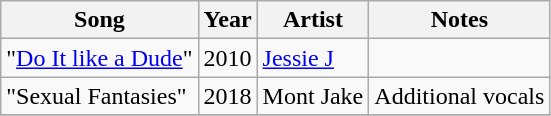<table class="wikitable sortable">
<tr>
<th>Song</th>
<th>Year</th>
<th>Artist</th>
<th>Notes</th>
</tr>
<tr>
<td>"<a href='#'>Do It like a Dude</a>"</td>
<td>2010</td>
<td><a href='#'>Jessie J</a></td>
<td></td>
</tr>
<tr>
<td>"Sexual Fantasies"</td>
<td>2018</td>
<td>Mont Jake</td>
<td>Additional vocals</td>
</tr>
<tr>
</tr>
</table>
